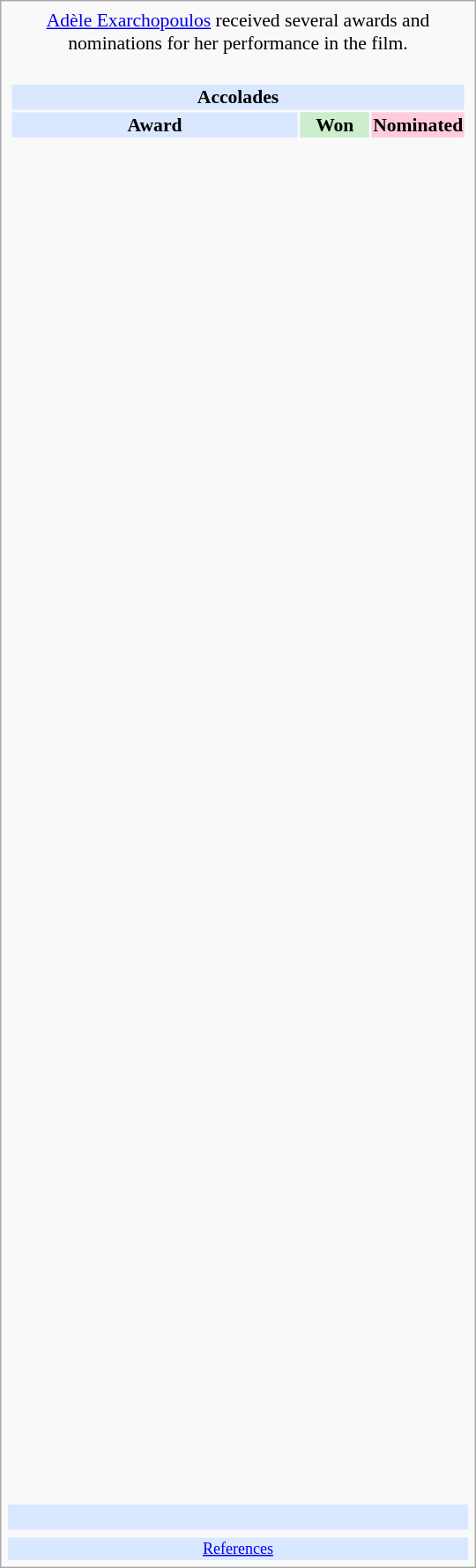<table class="infobox" style="width: 25em; text-align: left; font-size: 90%; vertical-align: middle;">
<tr>
<td colspan="3" style="text-align:center;"> <a href='#'>Adèle Exarchopoulos</a> received several awards and nominations for her performance in the film.</td>
</tr>
<tr>
<td colspan=3><br><table class="collapsible collapsed" style="width:100%;">
<tr>
<th colspan="3" style="background:#d9e8ff; text-align:center;">Accolades</th>
</tr>
<tr style="background:#d9e8ff; text-align:center; text-align:center;">
<td><strong>Award</strong></td>
<td style="background:#cec; text-size:0.9em; width:50px;"><strong>Won</strong></td>
<td style="background:#fcd; text-size:0.9em; width:50px;"><strong>Nominated</strong></td>
</tr>
<tr>
<td style="text-align:center;"><br></td>
<td></td>
<td></td>
</tr>
<tr>
<td style="text-align:center;"><br></td>
<td></td>
<td></td>
</tr>
<tr>
<td style="text-align:center;"><br></td>
<td></td>
<td></td>
</tr>
<tr>
<td style="text-align:center;"><br></td>
<td></td>
<td></td>
</tr>
<tr>
<td style="text-align:center;"><br></td>
<td></td>
<td></td>
</tr>
<tr>
<td style="text-align:center;"><br></td>
<td></td>
<td></td>
</tr>
<tr>
<td style="text-align:center;"><br></td>
<td></td>
<td></td>
</tr>
<tr>
<td style="text-align:center;"><br></td>
<td></td>
<td></td>
</tr>
<tr>
<td style="text-align:center;"><br></td>
<td></td>
<td></td>
</tr>
<tr>
<td style="text-align:center;"><br></td>
<td></td>
<td></td>
</tr>
<tr>
<td style="text-align:center;"><br></td>
<td></td>
<td></td>
</tr>
<tr>
<td style="text-align:center;"><br></td>
<td></td>
<td></td>
</tr>
<tr>
<td style="text-align:center;"><br></td>
<td></td>
<td></td>
</tr>
<tr>
<td style="text-align:center;"><br></td>
<td></td>
<td></td>
</tr>
<tr>
<td style="text-align:center;"><br></td>
<td></td>
<td></td>
</tr>
<tr>
<td style="text-align:center;"><br></td>
<td></td>
<td></td>
</tr>
<tr>
<td style="text-align:center;"><br></td>
<td></td>
<td></td>
</tr>
<tr>
<td style="text-align:center;"><br></td>
<td></td>
<td></td>
</tr>
<tr>
<td style="text-align:center;"><br></td>
<td></td>
<td></td>
</tr>
<tr>
<td style="text-align:center;"><br></td>
<td></td>
<td></td>
</tr>
<tr>
<td style="text-align:center;"><br></td>
<td></td>
<td></td>
</tr>
<tr>
<td style="text-align:center;"><br></td>
<td></td>
<td></td>
</tr>
<tr>
<td style="text-align:center;"><br></td>
<td></td>
<td></td>
</tr>
<tr>
<td style="text-align:center;"><br></td>
<td></td>
<td></td>
</tr>
<tr>
<td style="text-align:center;"><br></td>
<td></td>
<td></td>
</tr>
<tr>
<td style="text-align:center;"><br></td>
<td></td>
<td></td>
</tr>
<tr>
<td style="text-align:center;"><br></td>
<td></td>
<td></td>
</tr>
<tr>
<td style="text-align:center;"><br></td>
<td></td>
<td></td>
</tr>
<tr>
<td style="text-align:center;"><br></td>
<td></td>
<td></td>
</tr>
<tr>
<td style="text-align:center;"><br></td>
<td></td>
<td></td>
</tr>
<tr>
<td style="text-align:center;"><br></td>
<td></td>
<td></td>
</tr>
<tr>
<td style="text-align:center;"><br></td>
<td></td>
<td></td>
</tr>
<tr>
<td style="text-align:center;"><br></td>
<td></td>
<td></td>
</tr>
<tr>
<td style="text-align:center;"><br></td>
<td></td>
<td></td>
</tr>
<tr>
<td style="text-align:center;"><br></td>
<td></td>
<td></td>
</tr>
<tr>
<td style="text-align:center;"><br></td>
<td></td>
<td></td>
</tr>
<tr>
<td style="text-align:center;"><br></td>
<td></td>
<td></td>
</tr>
<tr>
<td style="text-align:center;"><br></td>
<td></td>
<td></td>
</tr>
<tr>
<td style="text-align:center;"><br></td>
<td></td>
<td></td>
</tr>
<tr>
<td style="text-align:center;"><br></td>
<td></td>
<td></td>
</tr>
<tr>
<td style="text-align:center;"><br></td>
<td></td>
<td></td>
</tr>
<tr>
<td style="text-align:center;"><br></td>
<td></td>
<td></td>
</tr>
<tr>
<td style="text-align:center;"><br></td>
<td></td>
<td></td>
</tr>
<tr>
<td style="text-align:center;"><br></td>
<td></td>
<td></td>
</tr>
<tr>
<td style="text-align:center;"><br></td>
<td></td>
<td></td>
</tr>
<tr>
<td style="text-align:center;"><br></td>
<td></td>
<td></td>
</tr>
<tr>
<td style="text-align:center;"><br></td>
<td></td>
<td></td>
</tr>
<tr>
<td style="text-align:center;"><br></td>
<td></td>
<td></td>
</tr>
<tr>
<td style="text-align:center;"><br></td>
<td></td>
<td></td>
</tr>
</table>
</td>
</tr>
<tr style="background:#d9e8ff;">
<td style="text-align:center;" colspan="3"><br></td>
</tr>
<tr>
<td></td>
<td></td>
<td></td>
</tr>
<tr style="background:#d9e8ff;">
<td colspan="3" style="font-size: smaller; text-align:center;"><a href='#'>References</a></td>
</tr>
</table>
